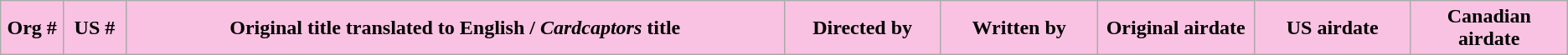<table class="plainrowheaders wikitable sortable">
<tr>
<th style="background: #f9c2e2" width="4%">Org #</th>
<th style="background: #f9c2e2" width="4%">US #</th>
<th style="background-color: #f9c2e2">Original title translated to English / <em>Cardcaptors</em> title</th>
<th style="background-color: #f9c2e2" width="10%">Directed by</th>
<th style="background-color: #f9c2e2" width="10%">Written by</th>
<th style="background-color: #f9c2e2" width="10%">Original airdate</th>
<th style="background-color: #f9c2e2" width="10%">US airdate</th>
<th style="background-color: #f9c2e2" width="10%">Canadian airdate<br>

































</th>
</tr>
</table>
